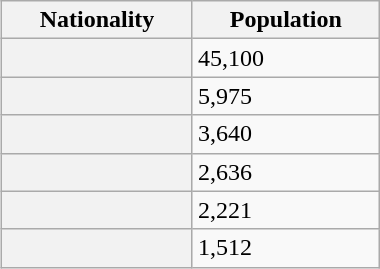<table class="wikitable" style="float:right; width:20%;">
<tr>
<th scope="column">Nationality</th>
<th scope="column">Population</th>
</tr>
<tr>
<th scope="row"></th>
<td>45,100</td>
</tr>
<tr>
<th scope="row"></th>
<td>5,975</td>
</tr>
<tr>
<th scope="row"></th>
<td>3,640</td>
</tr>
<tr>
<th scope="row"></th>
<td>2,636</td>
</tr>
<tr>
<th scope="row"></th>
<td>2,221</td>
</tr>
<tr>
<th scope="row"></th>
<td>1,512</td>
</tr>
</table>
